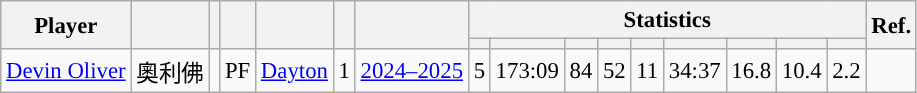<table class="wikitable sortable" style="font-size:95%; text-align:right;">
<tr>
<th rowspan="2">Player</th>
<th rowspan="2"></th>
<th rowspan="2"></th>
<th rowspan="2"></th>
<th rowspan="2"></th>
<th rowspan="2"></th>
<th rowspan="2"></th>
<th colspan="9">Statistics</th>
<th rowspan="2">Ref.</th>
</tr>
<tr>
<th></th>
<th></th>
<th></th>
<th></th>
<th></th>
<th></th>
<th></th>
<th></th>
<th></th>
</tr>
<tr>
<td align="left"><a href='#'>Devin Oliver</a></td>
<td align="left">奧利佛</td>
<td align="center"></td>
<td align="center">PF</td>
<td align="left"><a href='#'>Dayton</a></td>
<td align="center">1</td>
<td align="center"><a href='#'>2024–2025</a></td>
<td>5</td>
<td>173:09</td>
<td>84</td>
<td>52</td>
<td>11</td>
<td>34:37</td>
<td>16.8</td>
<td>10.4</td>
<td>2.2</td>
<td align="center"></td>
</tr>
</table>
